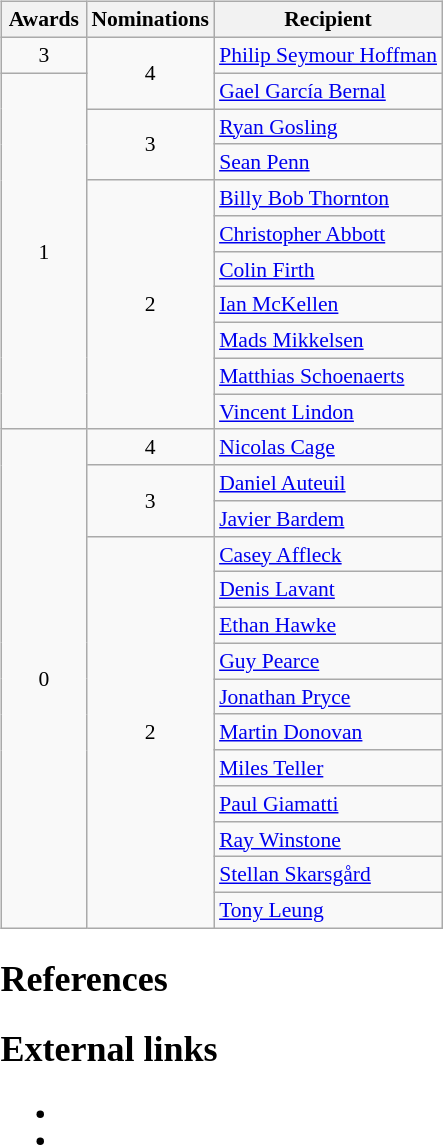<table>
<tr>
<td valign="top"><br><table class="wikitable sortable" style="font-size:90%;">
<tr>
<th style="width:50px;">Awards</th>
<th>Nominations</th>
<th>Recipient</th>
</tr>
<tr>
<td style="text-align: center;">3</td>
<td rowspan="2" style="text-align: center;">4</td>
<td><a href='#'>Philip Seymour Hoffman</a></td>
</tr>
<tr>
<td rowspan="10" style="text-align: center;">1</td>
<td><a href='#'>Gael García Bernal</a></td>
</tr>
<tr>
<td rowspan="2" style="text-align: center;">3</td>
<td><a href='#'>Ryan Gosling</a></td>
</tr>
<tr>
<td><a href='#'>Sean Penn</a></td>
</tr>
<tr>
<td rowspan="7" style="text-align: center;">2</td>
<td><a href='#'>Billy Bob Thornton</a></td>
</tr>
<tr>
<td><a href='#'>Christopher Abbott</a></td>
</tr>
<tr>
<td><a href='#'>Colin Firth</a></td>
</tr>
<tr>
<td><a href='#'>Ian McKellen</a></td>
</tr>
<tr>
<td><a href='#'>Mads Mikkelsen</a></td>
</tr>
<tr>
<td><a href='#'>Matthias Schoenaerts</a></td>
</tr>
<tr>
<td><a href='#'>Vincent Lindon</a></td>
</tr>
<tr>
<td rowspan="14" style="text-align: center;">0</td>
<td rowspan="1" style="text-align: center;">4</td>
<td><a href='#'>Nicolas Cage</a></td>
</tr>
<tr>
<td rowspan="2" style="text-align: center;">3</td>
<td><a href='#'>Daniel Auteuil</a></td>
</tr>
<tr>
<td><a href='#'>Javier Bardem</a></td>
</tr>
<tr>
<td rowspan="11" style="text-align: center;">2</td>
<td><a href='#'>Casey Affleck</a></td>
</tr>
<tr>
<td><a href='#'>Denis Lavant</a></td>
</tr>
<tr>
<td><a href='#'>Ethan Hawke</a></td>
</tr>
<tr>
<td><a href='#'>Guy Pearce</a></td>
</tr>
<tr>
<td><a href='#'>Jonathan Pryce</a></td>
</tr>
<tr>
<td><a href='#'>Martin Donovan</a></td>
</tr>
<tr>
<td><a href='#'>Miles Teller</a></td>
</tr>
<tr>
<td><a href='#'>Paul Giamatti</a></td>
</tr>
<tr>
<td><a href='#'>Ray Winstone</a></td>
</tr>
<tr>
<td><a href='#'>Stellan Skarsgård</a></td>
</tr>
<tr>
<td><a href='#'>Tony Leung</a></td>
</tr>
</table>
<h2>References</h2><h2>External links</h2><ul><li></li><li></li></ul>

</td>
</tr>
</table>
